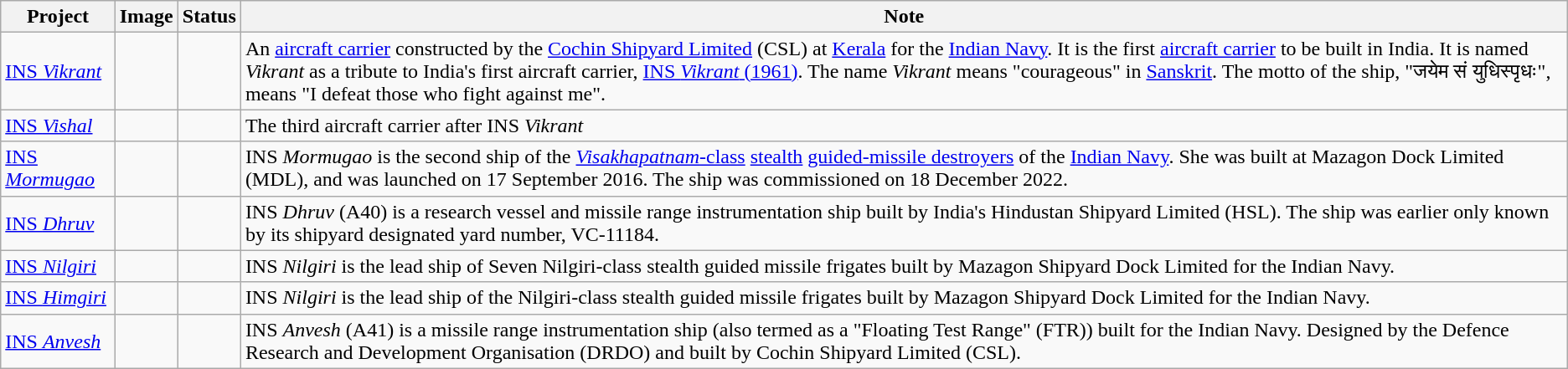<table class="wikitable">
<tr>
<th>Project</th>
<th>Image</th>
<th>Status</th>
<th>Note</th>
</tr>
<tr>
<td><a href='#'>INS <em>Vikrant</em></a></td>
<td></td>
<td></td>
<td>An <a href='#'>aircraft carrier</a> constructed by the <a href='#'>Cochin Shipyard Limited</a> (CSL) at <a href='#'>Kerala</a> for the <a href='#'>Indian Navy</a>. It is the first <a href='#'>aircraft carrier</a> to be built in India. It is named <em>Vikrant</em> as a tribute to India's first aircraft carrier, <a href='#'>INS <em>Vikrant</em> (1961)</a>. The name <em>Vikrant</em> means "courageous" in <a href='#'>Sanskrit</a>. The motto of the ship, "जयेम सं युधिस्पृधः", means "I defeat those who fight against me".</td>
</tr>
<tr>
<td><a href='#'>INS <em>Vishal</em></a></td>
<td></td>
<td></td>
<td>The third aircraft carrier after INS <em>Vikrant</em></td>
</tr>
<tr>
<td><a href='#'>INS <em>Mormugao</em></a></td>
<td></td>
<td></td>
<td>INS <em>Mormugao</em> is the second ship of the <a href='#'><em>Visakhapatnam</em>-class</a> <a href='#'>stealth</a> <a href='#'>guided-missile destroyers</a> of the <a href='#'>Indian Navy</a>. She was built at Mazagon Dock Limited (MDL), and was launched on 17 September 2016. The ship was commissioned on 18 December 2022.</td>
</tr>
<tr>
<td><a href='#'>INS <em>Dhruv</em></a></td>
<td></td>
<td></td>
<td>INS <em>Dhruv</em> (A40) is a research vessel and missile range instrumentation ship built by India's Hindustan Shipyard Limited (HSL). The ship was earlier only known by its shipyard designated yard number, VC-11184.</td>
</tr>
<tr>
<td><a href='#'>INS <em>Nilgiri</em></a></td>
<td></td>
<td></td>
<td>INS <em>Nilgiri</em> is the lead ship of Seven Nilgiri-class stealth guided missile frigates built by Mazagon Shipyard Dock Limited for the Indian Navy.</td>
</tr>
<tr>
<td><a href='#'>INS <em>Himgiri</em></a></td>
<td></td>
<td></td>
<td>INS <em>Nilgiri</em> is the lead ship of the Nilgiri-class stealth guided missile frigates built by Mazagon Shipyard Dock Limited for the Indian Navy.</td>
</tr>
<tr>
<td><a href='#'>INS <em>Anvesh</em></a></td>
<td></td>
<td></td>
<td>INS <em>Anvesh</em> (A41) is a missile range instrumentation ship (also termed as a "Floating Test Range" (FTR)) built for the Indian Navy. Designed by the Defence Research and Development Organisation (DRDO) and built by Cochin Shipyard Limited (CSL).</td>
</tr>
</table>
